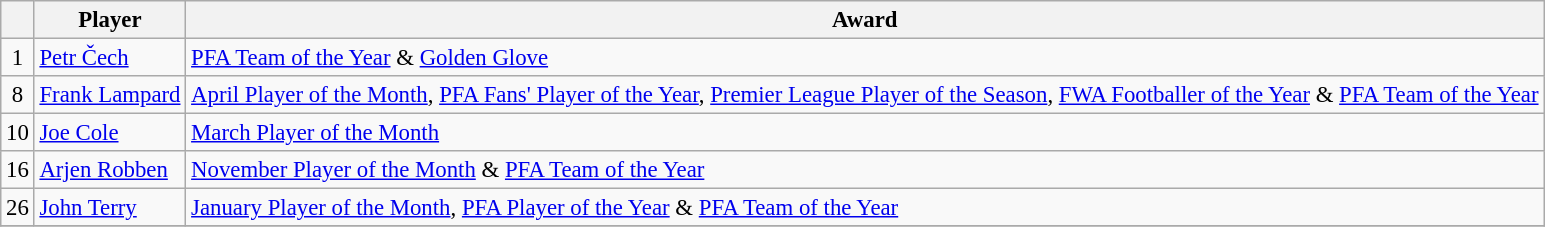<table class="wikitable sortable" style="text-align:left; font-size:95%;">
<tr>
<th></th>
<th>Player</th>
<th>Award</th>
</tr>
<tr>
<td align=center>1</td>
<td> <a href='#'>Petr Čech</a></td>
<td><a href='#'>PFA Team of the Year</a> & <a href='#'>Golden Glove</a></td>
</tr>
<tr>
<td align=center>8</td>
<td> <a href='#'>Frank Lampard</a></td>
<td><a href='#'>April Player of the Month</a>, <a href='#'>PFA Fans' Player of the Year</a>, <a href='#'>Premier League Player of the Season</a>, <a href='#'>FWA Footballer of the Year</a> & <a href='#'>PFA Team of the Year</a></td>
</tr>
<tr>
<td align=center>10</td>
<td> <a href='#'>Joe Cole</a></td>
<td><a href='#'>March Player of the Month</a></td>
</tr>
<tr>
<td align=center>16</td>
<td> <a href='#'>Arjen Robben</a></td>
<td><a href='#'>November Player of the Month</a> & <a href='#'>PFA Team of the Year</a></td>
</tr>
<tr>
<td align=center>26</td>
<td> <a href='#'>John Terry</a></td>
<td><a href='#'>January Player of the Month</a>, <a href='#'>PFA Player of the Year</a> & <a href='#'>PFA Team of the Year</a></td>
</tr>
<tr>
</tr>
</table>
